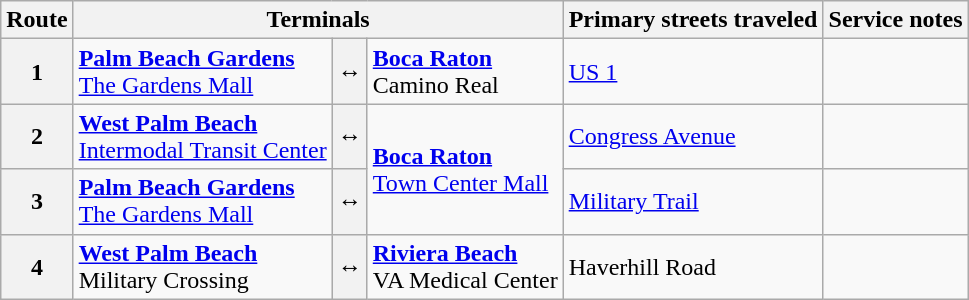<table class=wikitable>
<tr>
<th>Route</th>
<th colspan=3>Terminals</th>
<th>Primary streets traveled</th>
<th>Service notes</th>
</tr>
<tr>
<th>1</th>
<td><strong><a href='#'>Palm Beach Gardens</a></strong><br><a href='#'>The Gardens Mall</a></td>
<th><span>↔</span></th>
<td><strong><a href='#'>Boca Raton</a></strong><br>Camino Real</td>
<td><a href='#'>US 1</a></td>
<td></td>
</tr>
<tr>
<th>2</th>
<td><strong><a href='#'>West Palm Beach</a></strong><br><a href='#'>Intermodal Transit Center</a></td>
<th><span>↔</span></th>
<td rowspan=2><strong><a href='#'>Boca Raton</a></strong><br><a href='#'>Town Center Mall</a></td>
<td><a href='#'>Congress Avenue</a></td>
<td></td>
</tr>
<tr>
<th>3</th>
<td><strong><a href='#'>Palm Beach Gardens</a></strong><br><a href='#'>The Gardens Mall</a></td>
<th><span>↔</span></th>
<td><a href='#'>Military Trail</a></td>
<td></td>
</tr>
<tr>
<th>4</th>
<td><strong><a href='#'>West Palm Beach</a></strong><br>Military Crossing</td>
<th><span>↔</span></th>
<td><strong><a href='#'>Riviera Beach</a></strong><br>VA Medical Center</td>
<td>Haverhill Road</td>
<td></td>
</tr>
</table>
